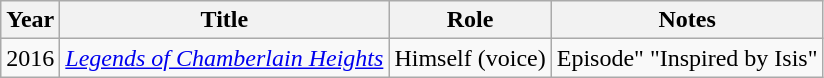<table class="wikitable">
<tr>
<th rowspan="1">Year</th>
<th rowspan="1">Title</th>
<th rowspan="1">Role</th>
<th rowspan="1">Notes</th>
</tr>
<tr>
<td>2016</td>
<td><em><a href='#'>Legends of Chamberlain Heights</a></em></td>
<td>Himself (voice)</td>
<td>Episode" "Inspired by Isis"</td>
</tr>
</table>
